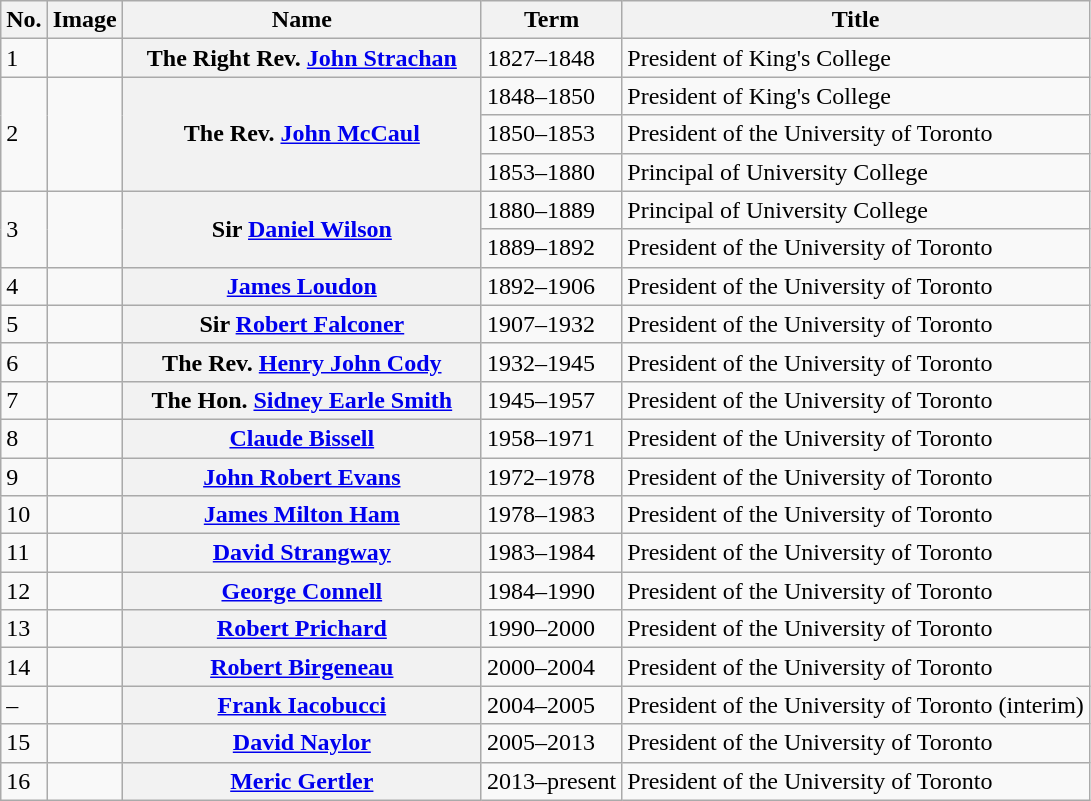<table class="wikitable plainrowheaders">
<tr>
<th scope="col">No.</th>
<th scope="col">Image</th>
<th scope="col" style="width:33%">Name</th>
<th scope="col">Term</th>
<th scope="col">Title</th>
</tr>
<tr>
<td>1</td>
<td></td>
<th scope="row">The Right Rev. <a href='#'>John Strachan</a></th>
<td>1827–1848</td>
<td>President of King's College</td>
</tr>
<tr>
<td rowspan="3">2</td>
<td rowspan="3"></td>
<th scope="rowgroup" rowspan="3">The Rev. <a href='#'>John McCaul</a></th>
<td>1848–1850</td>
<td>President of King's College</td>
</tr>
<tr>
<td>1850–1853</td>
<td>President of the University of Toronto</td>
</tr>
<tr>
<td>1853–1880</td>
<td>Principal of University College</td>
</tr>
<tr>
<td rowspan="2">3</td>
<td rowspan="2"></td>
<th scope="rowgroup" rowspan="2">Sir <a href='#'>Daniel Wilson</a></th>
<td>1880–1889</td>
<td>Principal of University College</td>
</tr>
<tr>
<td>1889–1892</td>
<td>President of the University of Toronto</td>
</tr>
<tr>
<td>4</td>
<td></td>
<th scope="row"><a href='#'>James Loudon</a></th>
<td>1892–1906</td>
<td>President of the University of Toronto</td>
</tr>
<tr>
<td>5</td>
<td></td>
<th scope="row">Sir <a href='#'>Robert Falconer</a></th>
<td>1907–1932</td>
<td>President of the University of Toronto</td>
</tr>
<tr>
<td>6</td>
<td></td>
<th scope="row">The Rev. <a href='#'>Henry John Cody</a></th>
<td>1932–1945</td>
<td>President of the University of Toronto</td>
</tr>
<tr>
<td>7</td>
<td></td>
<th scope="row">The Hon. <a href='#'>Sidney Earle Smith</a></th>
<td>1945–1957</td>
<td>President of the University of Toronto</td>
</tr>
<tr>
<td>8</td>
<td></td>
<th scope="row"><a href='#'>Claude Bissell</a></th>
<td>1958–1971</td>
<td>President of the University of Toronto</td>
</tr>
<tr>
<td>9</td>
<td></td>
<th scope="row"><a href='#'>John Robert Evans</a></th>
<td>1972–1978</td>
<td>President of the University of Toronto</td>
</tr>
<tr>
<td>10</td>
<td></td>
<th scope="row"><a href='#'>James Milton Ham</a></th>
<td>1978–1983</td>
<td>President of the University of Toronto</td>
</tr>
<tr>
<td>11</td>
<td></td>
<th scope="row"><a href='#'>David Strangway</a></th>
<td>1983–1984</td>
<td>President of the University of Toronto</td>
</tr>
<tr>
<td>12</td>
<td></td>
<th scope="row"><a href='#'>George Connell</a></th>
<td>1984–1990</td>
<td>President of the University of Toronto</td>
</tr>
<tr>
<td>13</td>
<td></td>
<th scope="row"><a href='#'>Robert Prichard</a></th>
<td>1990–2000</td>
<td>President of the University of Toronto</td>
</tr>
<tr>
<td>14</td>
<td></td>
<th scope="row"><a href='#'>Robert Birgeneau</a></th>
<td>2000–2004</td>
<td>President of the University of Toronto</td>
</tr>
<tr>
<td>–</td>
<td></td>
<th scope="row"><a href='#'>Frank Iacobucci</a></th>
<td>2004–2005</td>
<td>President of the University of Toronto (interim)</td>
</tr>
<tr>
<td>15</td>
<td></td>
<th scope="row"><a href='#'>David Naylor</a></th>
<td>2005–2013</td>
<td>President of the University of Toronto</td>
</tr>
<tr>
<td>16</td>
<td></td>
<th scope="row"><a href='#'>Meric Gertler</a></th>
<td>2013–present</td>
<td>President of the University of Toronto</td>
</tr>
</table>
